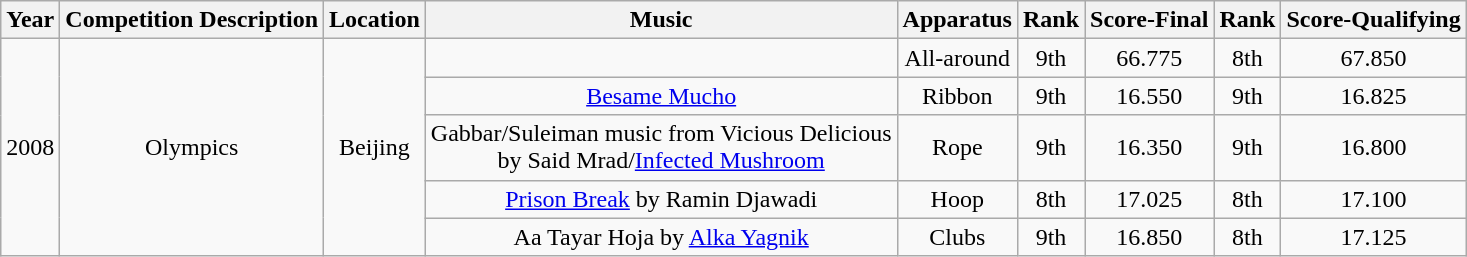<table class="wikitable" style="text-align:center">
<tr>
<th>Year</th>
<th>Competition Description</th>
<th>Location</th>
<th>Music </th>
<th>Apparatus</th>
<th>Rank</th>
<th>Score-Final</th>
<th>Rank</th>
<th>Score-Qualifying</th>
</tr>
<tr>
<td rowspan="5">2008</td>
<td rowspan="5">Olympics</td>
<td rowspan="5">Beijing</td>
<td></td>
<td>All-around</td>
<td>9th</td>
<td>66.775</td>
<td>8th</td>
<td>67.850</td>
</tr>
<tr>
<td><a href='#'>Besame Mucho</a></td>
<td>Ribbon</td>
<td>9th</td>
<td>16.550</td>
<td>9th</td>
<td>16.825</td>
</tr>
<tr>
<td>Gabbar/Suleiman music from Vicious Delicious <br> by 	Said Mrad/<a href='#'>Infected Mushroom</a></td>
<td>Rope</td>
<td>9th</td>
<td>16.350</td>
<td>9th</td>
<td>16.800</td>
</tr>
<tr>
<td><a href='#'>Prison Break</a> by Ramin Djawadi</td>
<td>Hoop</td>
<td>8th</td>
<td>17.025</td>
<td>8th</td>
<td>17.100</td>
</tr>
<tr>
<td>Aa Tayar Hoja by <a href='#'>Alka Yagnik</a></td>
<td>Clubs</td>
<td>9th</td>
<td>16.850</td>
<td>8th</td>
<td>17.125</td>
</tr>
</table>
